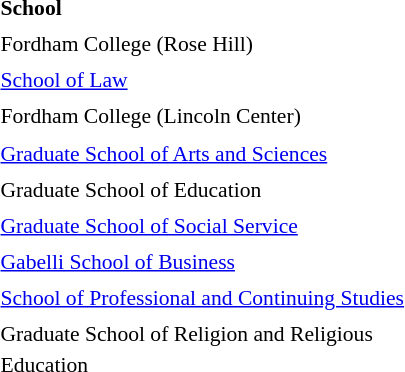<table class="toccolours" style="float:right; margin-left:1em; font-size:90%; line-height:1.4em; width:280px;">
<tr>
<td><strong>School</strong></td>
<td></td>
</tr>
<tr>
<td>Fordham College (Rose Hill)</td>
<td></td>
</tr>
<tr>
<td><a href='#'>School of Law</a></td>
<td></td>
</tr>
<tr>
<td>Fordham College (Lincoln Center)</td>
<td></td>
</tr>
<tr>
<td><a href='#'>Graduate School of Arts and Sciences</a></td>
<td></td>
</tr>
<tr>
<td>Graduate School of Education</td>
<td></td>
</tr>
<tr>
<td><a href='#'>Graduate School of Social Service</a></td>
<td></td>
</tr>
<tr>
<td><a href='#'>Gabelli School of Business</a></td>
<td></td>
</tr>
<tr>
<td><a href='#'>School of Professional and Continuing Studies</a></td>
<td></td>
</tr>
<tr>
<td>Graduate School of Religion and Religious Education</td>
<td></td>
</tr>
<tr>
</tr>
</table>
